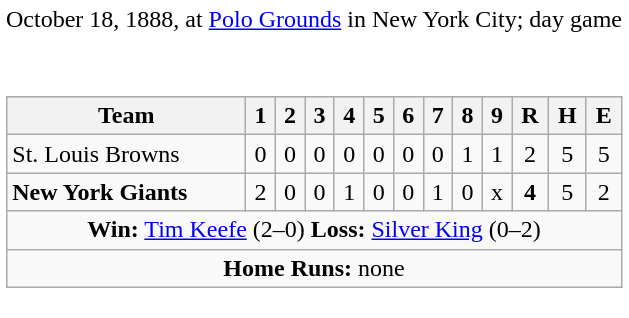<table cellpadding="4" cellspacing="0" style="margin: 1em 1em 1em 0; background: #FFF;">
<tr>
<td align=left>October 18, 1888, at <a href='#'>Polo Grounds</a> in New York City; day game</td>
</tr>
<tr>
<td colspan=2><br><table class="wikitable"  style="width:100%; background:#f2f2f2;">
<tr>
<th align=left>Team</th>
<th>1</th>
<th>2</th>
<th>3</th>
<th>4</th>
<th>5</th>
<th>6</th>
<th>7</th>
<th>8</th>
<th>9</th>
<th>R</th>
<th>H</th>
<th>E</th>
</tr>
<tr style="text-align:center; background:#f9f9f9;">
<td align=left>St. Louis Browns</td>
<td>0</td>
<td>0</td>
<td>0</td>
<td>0</td>
<td>0</td>
<td>0</td>
<td>0</td>
<td>1</td>
<td>1</td>
<td>2</td>
<td>5</td>
<td>5</td>
</tr>
<tr style="text-align:center; background:#f9f9f9;">
<td align=left><strong>New York Giants</strong></td>
<td>2</td>
<td>0</td>
<td>0</td>
<td>1</td>
<td>0</td>
<td>0</td>
<td>1</td>
<td>0</td>
<td>x</td>
<td><strong>4</strong></td>
<td>5</td>
<td>2</td>
</tr>
<tr style="text-align:center; background:#f9f9f9;">
<td colspan=13><strong>Win:</strong> <a href='#'>Tim Keefe</a> (2–0) <strong>Loss:</strong> <a href='#'>Silver King</a> (0–2)</td>
</tr>
<tr style="text-align:center; background:#f9f9f9;">
<td colspan=13><strong>Home Runs:</strong> none</td>
</tr>
</table>
</td>
</tr>
</table>
